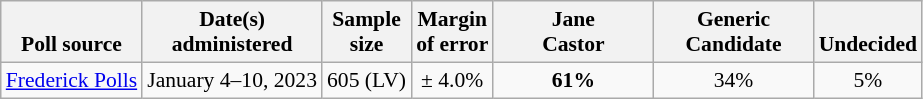<table class="wikitable" style="font-size:90%;text-align:center;">
<tr valign=bottom>
<th>Poll source</th>
<th>Date(s)<br>administered</th>
<th>Sample<br>size</th>
<th>Margin<br>of error</th>
<th style="width:100px;">Jane<br>Castor</th>
<th style="width:100px;">Generic<br>Candidate</th>
<th>Undecided</th>
</tr>
<tr>
<td style="text-align:left;"><a href='#'>Frederick Polls</a></td>
<td>January 4–10, 2023</td>
<td>605 (LV)</td>
<td>± 4.0%</td>
<td><strong>61%</strong></td>
<td>34%</td>
<td>5%</td>
</tr>
</table>
